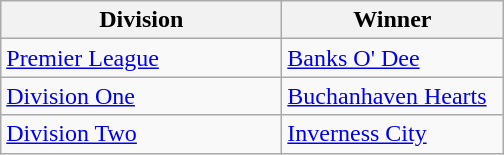<table class="wikitable">
<tr>
<th width=180>Division</th>
<th width=140>Winner</th>
</tr>
<tr>
<td><a href='#'>Premier League</a></td>
<td><a href='#'>Banks O' Dee</a></td>
</tr>
<tr>
<td><a href='#'>Division One</a></td>
<td><a href='#'>Buchanhaven Hearts</a></td>
</tr>
<tr>
<td><a href='#'>Division Two</a></td>
<td><a href='#'>Inverness City</a></td>
</tr>
</table>
